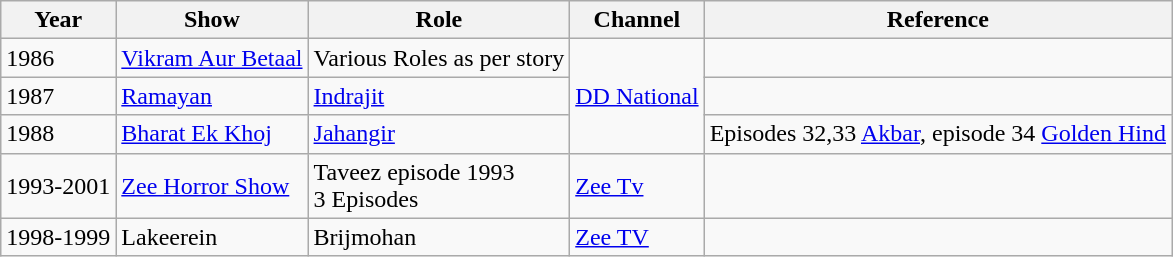<table class="wikitable">
<tr>
<th>Year</th>
<th>Show</th>
<th>Role</th>
<th>Channel</th>
<th>Reference</th>
</tr>
<tr>
<td>1986</td>
<td><a href='#'>Vikram Aur Betaal</a></td>
<td>Various Roles as per story</td>
<td rowspan="3"><a href='#'>DD National</a></td>
<td></td>
</tr>
<tr>
<td>1987</td>
<td><a href='#'>Ramayan</a></td>
<td><a href='#'>Indrajit</a></td>
<td></td>
</tr>
<tr>
<td>1988</td>
<td><a href='#'>Bharat Ek Khoj</a></td>
<td><a href='#'>Jahangir</a></td>
<td>Episodes 32,33 <a href='#'>Akbar</a>, episode 34 <a href='#'>Golden Hind</a></td>
</tr>
<tr>
<td>1993-2001</td>
<td><a href='#'>Zee Horror Show</a></td>
<td>Taveez episode 1993<br>3 Episodes</td>
<td><a href='#'>Zee Tv</a></td>
<td></td>
</tr>
<tr>
<td>1998-1999</td>
<td>Lakeerein</td>
<td>Brijmohan</td>
<td><a href='#'>Zee TV</a></td>
<td></td>
</tr>
</table>
